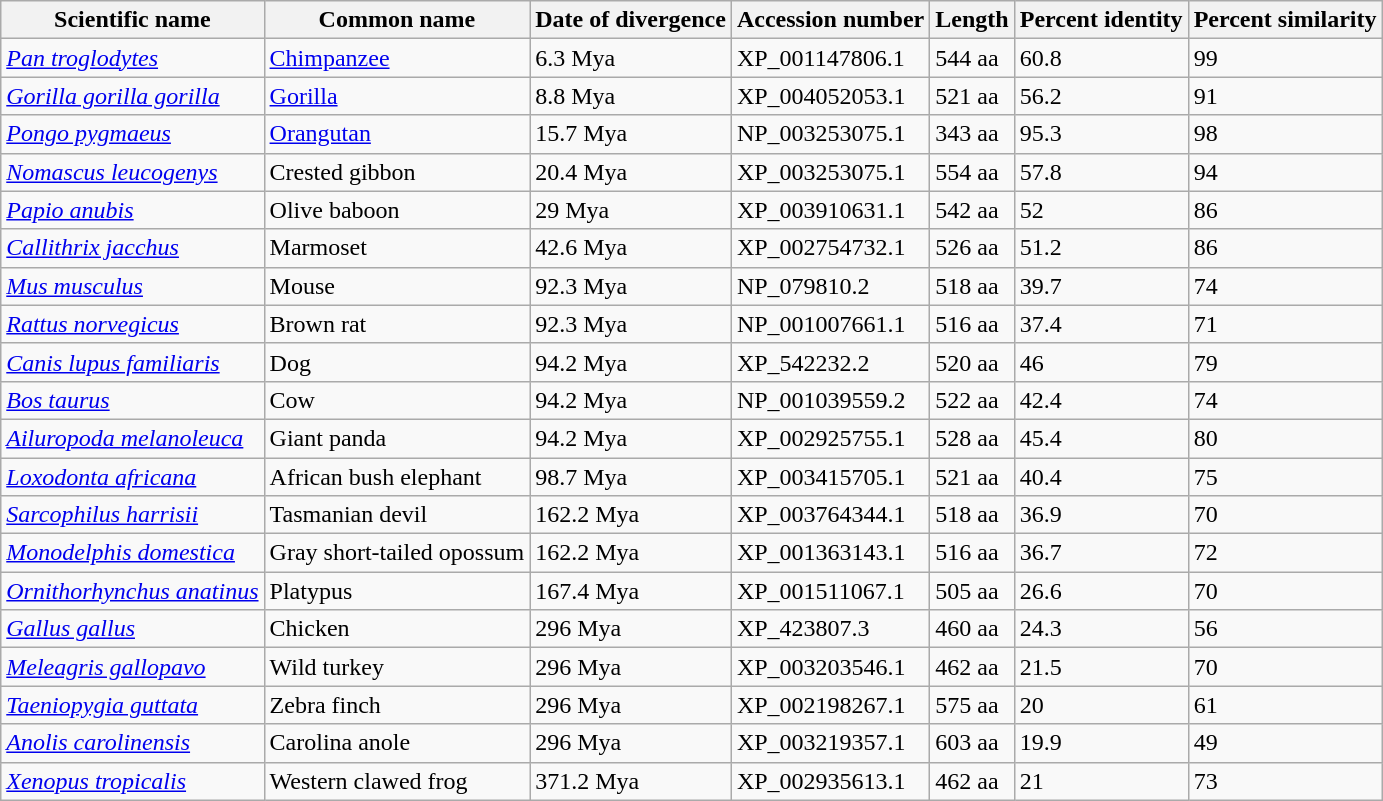<table class="wikitable">
<tr>
<th>Scientific name</th>
<th>Common name</th>
<th>Date of divergence</th>
<th>Accession number</th>
<th>Length</th>
<th>Percent identity</th>
<th>Percent similarity</th>
</tr>
<tr>
<td><em><a href='#'>Pan troglodytes</a></em></td>
<td><a href='#'>Chimpanzee</a></td>
<td>6.3 Mya</td>
<td>XP_001147806.1</td>
<td>544 aa</td>
<td>60.8</td>
<td>99</td>
</tr>
<tr>
<td><em><a href='#'>Gorilla gorilla gorilla</a></em></td>
<td><a href='#'>Gorilla</a></td>
<td>8.8 Mya</td>
<td>XP_004052053.1</td>
<td>521 aa</td>
<td>56.2</td>
<td>91</td>
</tr>
<tr>
<td><em><a href='#'>Pongo pygmaeus</a></em></td>
<td><a href='#'>Orangutan</a></td>
<td>15.7 Mya</td>
<td>NP_003253075.1</td>
<td>343 aa</td>
<td>95.3</td>
<td>98</td>
</tr>
<tr>
<td><em><a href='#'>Nomascus leucogenys</a></em></td>
<td>Crested gibbon</td>
<td>20.4 Mya</td>
<td>XP_003253075.1</td>
<td>554 aa</td>
<td>57.8</td>
<td>94</td>
</tr>
<tr>
<td><em><a href='#'>Papio anubis</a></em></td>
<td>Olive baboon</td>
<td>29 Mya</td>
<td>XP_003910631.1</td>
<td>542 aa</td>
<td>52</td>
<td>86</td>
</tr>
<tr>
<td><em><a href='#'>Callithrix jacchus</a></em></td>
<td>Marmoset</td>
<td>42.6 Mya</td>
<td>XP_002754732.1</td>
<td>526 aa</td>
<td>51.2</td>
<td>86</td>
</tr>
<tr>
<td><em><a href='#'>Mus musculus</a></em></td>
<td>Mouse</td>
<td>92.3 Mya</td>
<td>NP_079810.2</td>
<td>518 aa</td>
<td>39.7</td>
<td>74</td>
</tr>
<tr>
<td><em><a href='#'>Rattus norvegicus</a></em></td>
<td>Brown rat</td>
<td>92.3 Mya</td>
<td>NP_001007661.1</td>
<td>516 aa</td>
<td>37.4</td>
<td>71</td>
</tr>
<tr>
<td><em><a href='#'>Canis lupus familiaris</a></em></td>
<td>Dog</td>
<td>94.2 Mya</td>
<td>XP_542232.2</td>
<td>520 aa</td>
<td>46</td>
<td>79</td>
</tr>
<tr>
<td><em><a href='#'>Bos taurus</a></em></td>
<td>Cow</td>
<td>94.2 Mya</td>
<td>NP_001039559.2</td>
<td>522 aa</td>
<td>42.4</td>
<td>74</td>
</tr>
<tr>
<td><em><a href='#'>Ailuropoda melanoleuca</a></em></td>
<td>Giant panda</td>
<td>94.2 Mya</td>
<td>XP_002925755.1</td>
<td>528 aa</td>
<td>45.4</td>
<td>80</td>
</tr>
<tr>
<td><em><a href='#'>Loxodonta africana</a></em></td>
<td>African bush elephant</td>
<td>98.7 Mya</td>
<td>XP_003415705.1</td>
<td>521 aa</td>
<td>40.4</td>
<td>75</td>
</tr>
<tr>
<td><em><a href='#'>Sarcophilus harrisii</a></em></td>
<td>Tasmanian devil</td>
<td>162.2 Mya</td>
<td>XP_003764344.1</td>
<td>518 aa</td>
<td>36.9</td>
<td>70</td>
</tr>
<tr>
<td><em><a href='#'>Monodelphis domestica</a></em></td>
<td>Gray short-tailed opossum</td>
<td>162.2 Mya</td>
<td>XP_001363143.1</td>
<td>516 aa</td>
<td>36.7</td>
<td>72</td>
</tr>
<tr>
<td><em><a href='#'>Ornithorhynchus anatinus</a></em></td>
<td>Platypus</td>
<td>167.4 Mya</td>
<td>XP_001511067.1</td>
<td>505 aa</td>
<td>26.6</td>
<td>70</td>
</tr>
<tr>
<td><em><a href='#'>Gallus gallus</a></em></td>
<td>Chicken</td>
<td>296 Mya</td>
<td>XP_423807.3</td>
<td>460 aa</td>
<td>24.3</td>
<td>56</td>
</tr>
<tr>
<td><em><a href='#'>Meleagris gallopavo</a></em></td>
<td>Wild turkey</td>
<td>296 Mya</td>
<td>XP_003203546.1</td>
<td>462 aa</td>
<td>21.5</td>
<td>70</td>
</tr>
<tr>
<td><em><a href='#'>Taeniopygia guttata</a></em></td>
<td>Zebra finch</td>
<td>296 Mya</td>
<td>XP_002198267.1</td>
<td>575 aa</td>
<td>20</td>
<td>61</td>
</tr>
<tr>
<td><em><a href='#'>Anolis carolinensis</a></em></td>
<td>Carolina anole</td>
<td>296 Mya</td>
<td>XP_003219357.1</td>
<td>603 aa</td>
<td>19.9</td>
<td>49</td>
</tr>
<tr>
<td><em><a href='#'>Xenopus tropicalis</a></em></td>
<td>Western clawed frog</td>
<td>371.2 Mya</td>
<td>XP_002935613.1</td>
<td>462 aa</td>
<td>21</td>
<td>73</td>
</tr>
</table>
